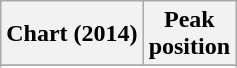<table class="wikitable sortable plainrowheaders">
<tr>
<th>Chart (2014)</th>
<th>Peak<br>position</th>
</tr>
<tr>
</tr>
<tr>
</tr>
</table>
